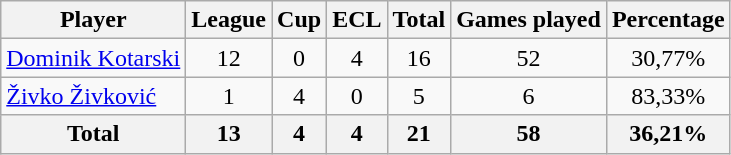<table class="wikitable" style="text-align: center;">
<tr>
<th>Player</th>
<th>League</th>
<th>Cup</th>
<th>ECL</th>
<th>Total</th>
<th>Games played</th>
<th>Percentage</th>
</tr>
<tr>
<td align=left> <a href='#'>Dominik Kotarski</a></td>
<td>12</td>
<td>0</td>
<td>4</td>
<td>16</td>
<td>52</td>
<td>30,77%</td>
</tr>
<tr>
<td align=left> <a href='#'>Živko Živković</a></td>
<td>1</td>
<td>4</td>
<td>0</td>
<td>5</td>
<td>6</td>
<td>83,33%</td>
</tr>
<tr>
<th>Total</th>
<th>13</th>
<th>4</th>
<th>4</th>
<th>21</th>
<th>58</th>
<th>36,21%</th>
</tr>
</table>
